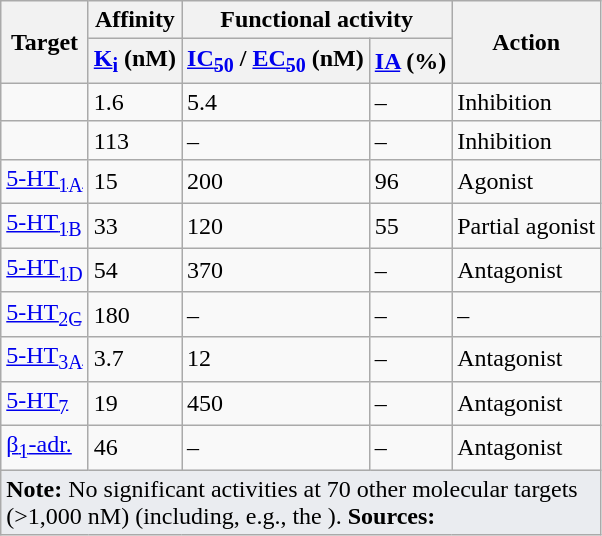<table class="wikitable floatright">
<tr>
<th rowspan="2">Target</th>
<th>Affinity</th>
<th colspan="2">Functional activity</th>
<th rowspan="2">Action</th>
</tr>
<tr>
<th><a href='#'>K<sub>i</sub></a> (nM)</th>
<th><a href='#'>IC<sub>50</sub></a> / <a href='#'>EC<sub>50</sub></a> (nM)</th>
<th><a href='#'>IA</a> (%)</th>
</tr>
<tr>
<td></td>
<td>1.6</td>
<td>5.4</td>
<td>–</td>
<td>Inhibition</td>
</tr>
<tr>
<td></td>
<td>113</td>
<td>–</td>
<td>–</td>
<td>Inhibition</td>
</tr>
<tr>
<td><a href='#'>5-HT<sub>1A</sub></a></td>
<td>15</td>
<td>200</td>
<td>96</td>
<td>Agonist</td>
</tr>
<tr>
<td><a href='#'>5-HT<sub>1B</sub></a></td>
<td>33</td>
<td>120</td>
<td>55</td>
<td>Partial agonist</td>
</tr>
<tr>
<td><a href='#'>5-HT<sub>1D</sub></a></td>
<td>54</td>
<td>370</td>
<td>–</td>
<td>Antagonist</td>
</tr>
<tr>
<td><a href='#'>5-HT<sub>2C</sub></a></td>
<td>180</td>
<td>–</td>
<td>–</td>
<td>–</td>
</tr>
<tr>
<td><a href='#'>5-HT<sub>3A</sub></a></td>
<td>3.7</td>
<td>12</td>
<td>–</td>
<td>Antagonist</td>
</tr>
<tr>
<td><a href='#'>5-HT<sub>7</sub></a></td>
<td>19</td>
<td>450</td>
<td>–</td>
<td>Antagonist</td>
</tr>
<tr>
<td><a href='#'>β<sub>1</sub>-adr.</a></td>
<td>46</td>
<td>–</td>
<td>–</td>
<td>Antagonist</td>
</tr>
<tr>
<td colspan="5" style="width: 1px; background-color:#eaecf0;"><strong>Note:</strong> No significant activities at 70 other molecular targets (>1,000 nM) (including, e.g., the ). <strong>Sources:</strong> </td>
</tr>
</table>
